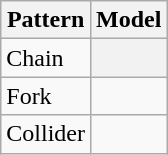<table class="wikitable">
<tr>
<th>Pattern</th>
<th>Model</th>
</tr>
<tr>
<td>Chain</td>
<th></th>
</tr>
<tr>
<td>Fork</td>
<td></td>
</tr>
<tr>
<td>Collider</td>
<td></td>
</tr>
</table>
